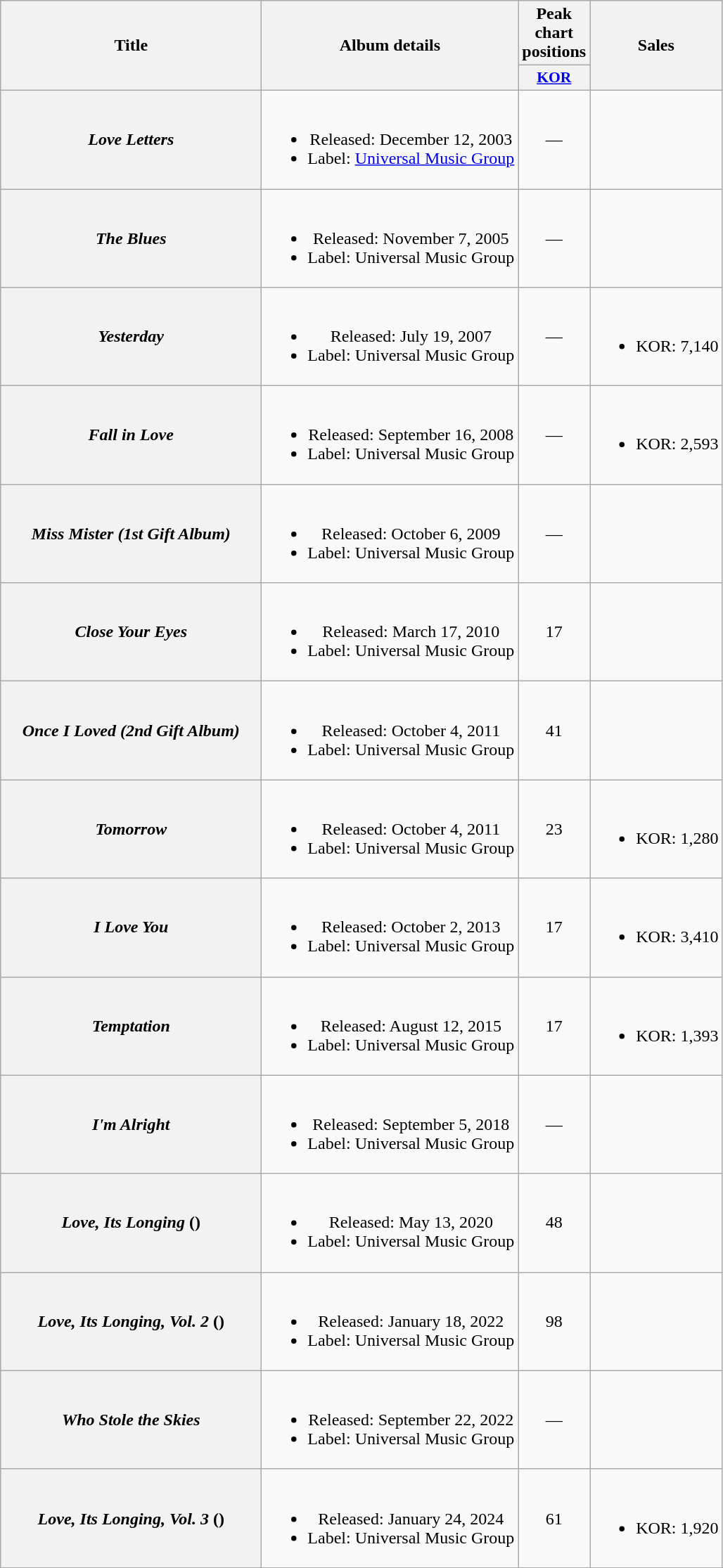<table class="wikitable plainrowheaders" style="text-align:center;">
<tr>
<th rowspan="2" scope="col" style="width:15em;">Title</th>
<th rowspan="2" scope="col">Album details</th>
<th>Peak chart positions</th>
<th rowspan="2" scope="col">Sales</th>
</tr>
<tr>
<th scope="col" style="width:2.5em;font-size:90%;"><a href='#'>KOR</a><br></th>
</tr>
<tr>
<th scope="row"><em>Love Letters</em></th>
<td><br><ul><li>Released: December 12, 2003</li><li>Label: <a href='#'>Universal Music Group</a></li></ul></td>
<td>—</td>
<td></td>
</tr>
<tr>
<th scope="row"><em>The Blues</em></th>
<td><br><ul><li>Released: November 7, 2005</li><li>Label: Universal Music Group</li></ul></td>
<td>—</td>
<td></td>
</tr>
<tr>
<th scope="row"><em>Yesterday</em></th>
<td><br><ul><li>Released: July 19, 2007</li><li>Label: Universal Music Group</li></ul></td>
<td>—</td>
<td><br><ul><li>KOR: 7,140</li></ul></td>
</tr>
<tr>
<th scope="row"><em>Fall in Love</em></th>
<td><br><ul><li>Released: September 16, 2008</li><li>Label: Universal Music Group</li></ul></td>
<td>—</td>
<td><br><ul><li>KOR: 2,593</li></ul></td>
</tr>
<tr>
<th scope="row"><em>Miss Mister (1st Gift Album)</em></th>
<td><br><ul><li>Released: October 6, 2009</li><li>Label: Universal Music Group</li></ul></td>
<td>—</td>
<td></td>
</tr>
<tr>
<th scope="row"><em>Close Your Eyes</em></th>
<td><br><ul><li>Released: March 17, 2010</li><li>Label: Universal Music Group</li></ul></td>
<td>17</td>
<td></td>
</tr>
<tr>
<th scope="row"><em>Once I Loved (2nd Gift Album)</em></th>
<td><br><ul><li>Released: October 4, 2011</li><li>Label: Universal Music Group</li></ul></td>
<td>41</td>
<td></td>
</tr>
<tr>
<th scope="row"><em>Tomorrow</em></th>
<td><br><ul><li>Released: October 4, 2011</li><li>Label: Universal Music Group</li></ul></td>
<td>23</td>
<td><br><ul><li>KOR: 1,280</li></ul></td>
</tr>
<tr>
<th scope="row"><em>I Love You</em></th>
<td><br><ul><li>Released: October 2, 2013</li><li>Label: Universal Music Group</li></ul></td>
<td>17</td>
<td><br><ul><li>KOR: 3,410</li></ul></td>
</tr>
<tr>
<th scope="row"><em>Temptation</em></th>
<td><br><ul><li>Released: August 12, 2015</li><li>Label: Universal Music Group</li></ul></td>
<td>17</td>
<td><br><ul><li>KOR: 1,393</li></ul></td>
</tr>
<tr>
<th scope="row"><em>I'm Alright</em></th>
<td><br><ul><li>Released: September 5, 2018</li><li>Label: Universal Music Group</li></ul></td>
<td>—</td>
<td></td>
</tr>
<tr>
<th scope="row"><em>Love, Its Longing</em> ()</th>
<td><br><ul><li>Released: May 13, 2020</li><li>Label: Universal Music Group</li></ul></td>
<td>48</td>
<td></td>
</tr>
<tr>
<th scope="row"><em>Love, Its Longing, Vol. 2</em> ()</th>
<td><br><ul><li>Released: January 18, 2022</li><li>Label: Universal Music Group</li></ul></td>
<td>98</td>
<td></td>
</tr>
<tr>
<th scope="row"><em>Who Stole the Skies</em></th>
<td><br><ul><li>Released: September 22, 2022</li><li>Label: Universal Music Group</li></ul></td>
<td>—</td>
<td></td>
</tr>
<tr>
<th scope="row"><em>Love, Its Longing, Vol. 3</em> ()</th>
<td><br><ul><li>Released: January 24, 2024</li><li>Label: Universal Music Group</li></ul></td>
<td>61</td>
<td><br><ul><li>KOR: 1,920</li></ul></td>
</tr>
<tr>
</tr>
</table>
